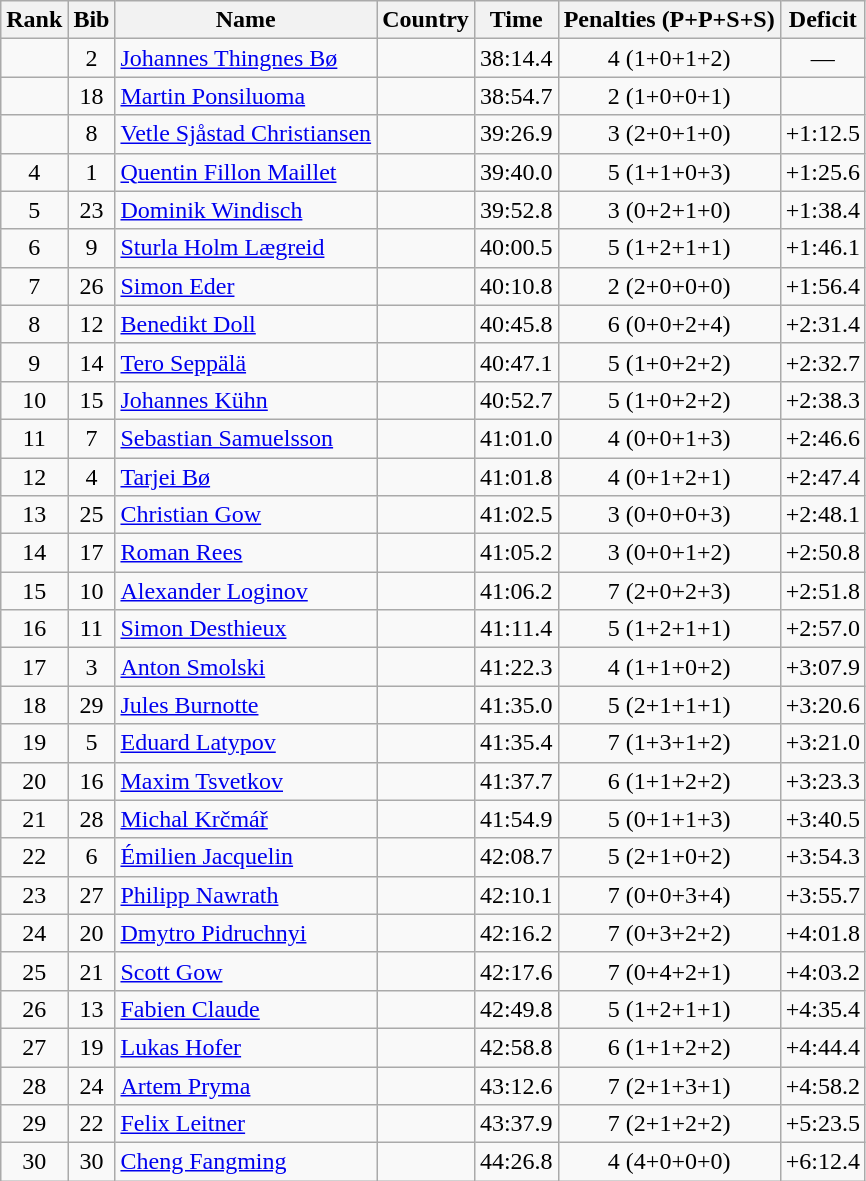<table class="wikitable sortable" style="text-align:center">
<tr>
<th>Rank</th>
<th>Bib</th>
<th>Name</th>
<th>Country</th>
<th>Time</th>
<th>Penalties (P+P+S+S)</th>
<th>Deficit</th>
</tr>
<tr>
<td></td>
<td>2</td>
<td align=left><a href='#'>Johannes Thingnes Bø</a></td>
<td align=left></td>
<td>38:14.4</td>
<td>4 (1+0+1+2)</td>
<td>—</td>
</tr>
<tr>
<td></td>
<td>18</td>
<td align=left><a href='#'>Martin Ponsiluoma</a></td>
<td align=left></td>
<td>38:54.7</td>
<td>2 (1+0+0+1)</td>
<td></td>
</tr>
<tr>
<td></td>
<td>8</td>
<td align=left><a href='#'>Vetle Sjåstad Christiansen</a></td>
<td align=left></td>
<td>39:26.9</td>
<td>3 (2+0+1+0)</td>
<td>+1:12.5</td>
</tr>
<tr>
<td>4</td>
<td>1</td>
<td align=left><a href='#'>Quentin Fillon Maillet</a></td>
<td align=left></td>
<td>39:40.0</td>
<td>5 (1+1+0+3)</td>
<td>+1:25.6</td>
</tr>
<tr>
<td>5</td>
<td>23</td>
<td align=left><a href='#'>Dominik Windisch</a></td>
<td align=left></td>
<td>39:52.8</td>
<td>3 (0+2+1+0)</td>
<td>+1:38.4</td>
</tr>
<tr>
<td>6</td>
<td>9</td>
<td align=left><a href='#'>Sturla Holm Lægreid</a></td>
<td align=left></td>
<td>40:00.5</td>
<td>5 (1+2+1+1)</td>
<td>+1:46.1</td>
</tr>
<tr>
<td>7</td>
<td>26</td>
<td align=left><a href='#'>Simon Eder</a></td>
<td align=left></td>
<td>40:10.8</td>
<td>2 (2+0+0+0)</td>
<td>+1:56.4</td>
</tr>
<tr>
<td>8</td>
<td>12</td>
<td align=left><a href='#'>Benedikt Doll</a></td>
<td align=left></td>
<td>40:45.8</td>
<td>6 (0+0+2+4)</td>
<td>+2:31.4</td>
</tr>
<tr>
<td>9</td>
<td>14</td>
<td align=left><a href='#'>Tero Seppälä</a></td>
<td align=left></td>
<td>40:47.1</td>
<td>5 (1+0+2+2)</td>
<td>+2:32.7</td>
</tr>
<tr>
<td>10</td>
<td>15</td>
<td align=left><a href='#'>Johannes Kühn</a></td>
<td align=left></td>
<td>40:52.7</td>
<td>5 (1+0+2+2)</td>
<td>+2:38.3</td>
</tr>
<tr>
<td>11</td>
<td>7</td>
<td align=left><a href='#'>Sebastian Samuelsson</a></td>
<td align=left></td>
<td>41:01.0</td>
<td>4 (0+0+1+3)</td>
<td>+2:46.6</td>
</tr>
<tr>
<td>12</td>
<td>4</td>
<td align=left><a href='#'>Tarjei Bø</a></td>
<td align=left></td>
<td>41:01.8</td>
<td>4 (0+1+2+1)</td>
<td>+2:47.4</td>
</tr>
<tr>
<td>13</td>
<td>25</td>
<td align=left><a href='#'>Christian Gow</a></td>
<td align=left></td>
<td>41:02.5</td>
<td>3 (0+0+0+3)</td>
<td>+2:48.1</td>
</tr>
<tr>
<td>14</td>
<td>17</td>
<td align=left><a href='#'>Roman Rees</a></td>
<td align=left></td>
<td>41:05.2</td>
<td>3 (0+0+1+2)</td>
<td>+2:50.8</td>
</tr>
<tr>
<td>15</td>
<td>10</td>
<td align=left><a href='#'>Alexander Loginov</a></td>
<td align=left></td>
<td>41:06.2</td>
<td>7 (2+0+2+3)</td>
<td>+2:51.8</td>
</tr>
<tr>
<td>16</td>
<td>11</td>
<td align=left><a href='#'>Simon Desthieux</a></td>
<td align=left></td>
<td>41:11.4</td>
<td>5 (1+2+1+1)</td>
<td>+2:57.0</td>
</tr>
<tr>
<td>17</td>
<td>3</td>
<td align=left><a href='#'>Anton Smolski</a></td>
<td align=left></td>
<td>41:22.3</td>
<td>4 (1+1+0+2)</td>
<td>+3:07.9</td>
</tr>
<tr>
<td>18</td>
<td>29</td>
<td align=left><a href='#'>Jules Burnotte</a></td>
<td align=left></td>
<td>41:35.0</td>
<td>5 (2+1+1+1)</td>
<td>+3:20.6</td>
</tr>
<tr>
<td>19</td>
<td>5</td>
<td align=left><a href='#'>Eduard Latypov</a></td>
<td align=left></td>
<td>41:35.4</td>
<td>7 (1+3+1+2)</td>
<td>+3:21.0</td>
</tr>
<tr>
<td>20</td>
<td>16</td>
<td align=left><a href='#'>Maxim Tsvetkov</a></td>
<td align=left></td>
<td>41:37.7</td>
<td>6 (1+1+2+2)</td>
<td>+3:23.3</td>
</tr>
<tr>
<td>21</td>
<td>28</td>
<td align=left><a href='#'>Michal Krčmář</a></td>
<td align=left></td>
<td>41:54.9</td>
<td>5 (0+1+1+3)</td>
<td>+3:40.5</td>
</tr>
<tr>
<td>22</td>
<td>6</td>
<td align=left><a href='#'>Émilien Jacquelin</a></td>
<td align=left></td>
<td>42:08.7</td>
<td>5 (2+1+0+2)</td>
<td>+3:54.3</td>
</tr>
<tr>
<td>23</td>
<td>27</td>
<td align=left><a href='#'>Philipp Nawrath</a></td>
<td align=left></td>
<td>42:10.1</td>
<td>7 (0+0+3+4)</td>
<td>+3:55.7</td>
</tr>
<tr>
<td>24</td>
<td>20</td>
<td align=left><a href='#'>Dmytro Pidruchnyi</a></td>
<td align=left></td>
<td>42:16.2</td>
<td>7 (0+3+2+2)</td>
<td>+4:01.8</td>
</tr>
<tr>
<td>25</td>
<td>21</td>
<td align=left><a href='#'>Scott Gow</a></td>
<td align=left></td>
<td>42:17.6</td>
<td>7 (0+4+2+1)</td>
<td>+4:03.2</td>
</tr>
<tr>
<td>26</td>
<td>13</td>
<td align=left><a href='#'>Fabien Claude</a></td>
<td align=left></td>
<td>42:49.8</td>
<td>5 (1+2+1+1)</td>
<td>+4:35.4</td>
</tr>
<tr>
<td>27</td>
<td>19</td>
<td align=left><a href='#'>Lukas Hofer</a></td>
<td align=left></td>
<td>42:58.8</td>
<td>6 (1+1+2+2)</td>
<td>+4:44.4</td>
</tr>
<tr>
<td>28</td>
<td>24</td>
<td align=left><a href='#'>Artem Pryma</a></td>
<td align=left></td>
<td>43:12.6</td>
<td>7 (2+1+3+1)</td>
<td>+4:58.2</td>
</tr>
<tr>
<td>29</td>
<td>22</td>
<td align=left><a href='#'>Felix Leitner</a></td>
<td align=left></td>
<td>43:37.9</td>
<td>7 (2+1+2+2)</td>
<td>+5:23.5</td>
</tr>
<tr>
<td>30</td>
<td>30</td>
<td align=left><a href='#'>Cheng Fangming</a></td>
<td align=left></td>
<td>44:26.8</td>
<td>4 (4+0+0+0)</td>
<td>+6:12.4</td>
</tr>
</table>
